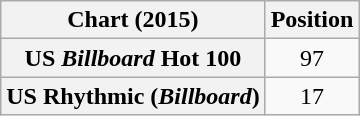<table class="wikitable sortable plainrowheaders" style="text-align:center">
<tr>
<th scope="col">Chart (2015)</th>
<th scope="col">Position</th>
</tr>
<tr>
<th scope="row">US <em>Billboard</em> Hot 100</th>
<td>97</td>
</tr>
<tr>
<th scope="row">US Rhythmic (<em>Billboard</em>)</th>
<td>17</td>
</tr>
</table>
